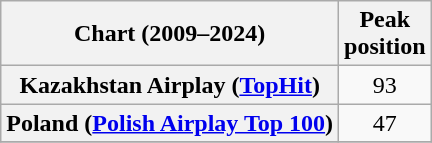<table class="wikitable plainrowheaders" style="text-align:center">
<tr>
<th>Chart (2009–2024)</th>
<th>Peak<br>position</th>
</tr>
<tr>
<th scope="row">Kazakhstan Airplay (<a href='#'>TopHit</a>)</th>
<td>93</td>
</tr>
<tr>
<th scope="row">Poland (<a href='#'>Polish Airplay Top 100</a>)</th>
<td>47</td>
</tr>
<tr>
</tr>
</table>
